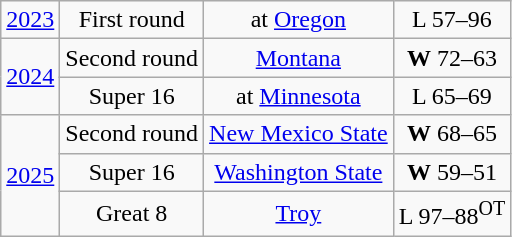<table class="wikitable">
<tr align="center">
<td><a href='#'>2023</a></td>
<td>First round</td>
<td>at <a href='#'>Oregon</a></td>
<td>L 57–96</td>
</tr>
<tr align="center">
<td rowspan=2><a href='#'>2024</a></td>
<td>Second round</td>
<td><a href='#'>Montana</a></td>
<td><strong>W</strong> 72–63</td>
</tr>
<tr align="center">
<td>Super 16</td>
<td>at <a href='#'>Minnesota</a></td>
<td>L 65–69</td>
</tr>
<tr align="center">
<td rowspan=3><a href='#'>2025</a></td>
<td>Second round</td>
<td><a href='#'>New Mexico State</a></td>
<td><strong>W</strong> 68–65</td>
</tr>
<tr align="center">
<td>Super 16</td>
<td><a href='#'>Washington State</a></td>
<td><strong>W</strong> 59–51</td>
</tr>
<tr align="center">
<td>Great 8</td>
<td><a href='#'>Troy</a></td>
<td>L 97–88<sup>OT</sup></td>
</tr>
</table>
